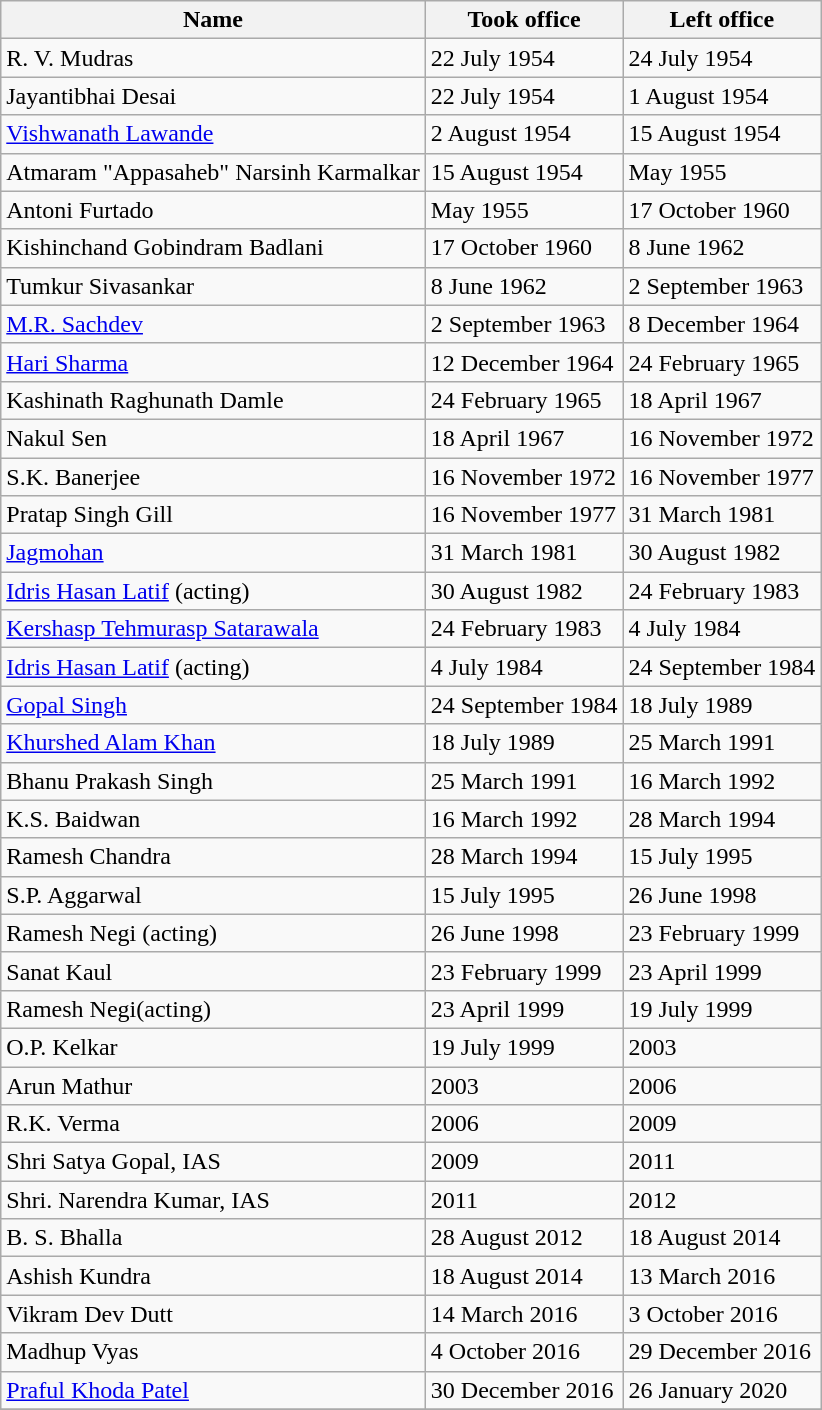<table class="wikitable sortable">
<tr>
<th>Name</th>
<th>Took office</th>
<th>Left office</th>
</tr>
<tr>
<td>R. V. Mudras</td>
<td>22 July 1954</td>
<td>24 July 1954</td>
</tr>
<tr>
<td>Jayantibhai Desai</td>
<td>22 July 1954</td>
<td>1 August 1954</td>
</tr>
<tr>
<td><a href='#'>Vishwanath Lawande</a></td>
<td>2 August 1954</td>
<td>15 August 1954</td>
</tr>
<tr>
<td>Atmaram "Appasaheb" Narsinh Karmalkar</td>
<td>15 August 1954</td>
<td>May 1955</td>
</tr>
<tr>
<td>Antoni Furtado</td>
<td>May 1955</td>
<td>17 October 1960</td>
</tr>
<tr>
<td>Kishinchand Gobindram Badlani</td>
<td>17 October 1960</td>
<td>8 June 1962</td>
</tr>
<tr>
<td>Tumkur Sivasankar</td>
<td>8 June 1962</td>
<td>2 September 1963</td>
</tr>
<tr>
<td><a href='#'>M.R. Sachdev</a></td>
<td>2 September 1963</td>
<td>8 December 1964</td>
</tr>
<tr>
<td><a href='#'>Hari Sharma</a></td>
<td>12 December 1964</td>
<td>24 February 1965</td>
</tr>
<tr>
<td>Kashinath Raghunath Damle</td>
<td>24 February 1965</td>
<td>18 April 1967</td>
</tr>
<tr>
<td>Nakul Sen</td>
<td>18 April 1967</td>
<td>16 November 1972</td>
</tr>
<tr>
<td>S.K. Banerjee</td>
<td>16 November 1972</td>
<td>16 November 1977</td>
</tr>
<tr>
<td>Pratap Singh Gill</td>
<td>16 November 1977</td>
<td>31 March 1981</td>
</tr>
<tr>
<td><a href='#'>Jagmohan</a></td>
<td>31 March 1981</td>
<td>30 August 1982</td>
</tr>
<tr>
<td><a href='#'>Idris Hasan Latif</a> (acting)</td>
<td>30 August 1982</td>
<td>24 February 1983</td>
</tr>
<tr>
<td><a href='#'>Kershasp Tehmurasp Satarawala</a></td>
<td>24 February 1983</td>
<td>4 July 1984</td>
</tr>
<tr>
<td><a href='#'>Idris Hasan Latif</a> (acting)</td>
<td>4 July 1984</td>
<td>24 September 1984</td>
</tr>
<tr>
<td><a href='#'>Gopal Singh</a></td>
<td>24 September 1984</td>
<td>18 July 1989</td>
</tr>
<tr>
<td><a href='#'>Khurshed Alam Khan</a></td>
<td>18 July 1989</td>
<td>25 March 1991</td>
</tr>
<tr>
<td>Bhanu Prakash Singh</td>
<td>25 March 1991</td>
<td>16 March 1992</td>
</tr>
<tr>
<td>K.S. Baidwan</td>
<td>16 March 1992</td>
<td>28 March 1994</td>
</tr>
<tr>
<td>Ramesh Chandra</td>
<td>28 March 1994</td>
<td>15 July 1995</td>
</tr>
<tr>
<td>S.P. Aggarwal</td>
<td>15 July 1995</td>
<td>26 June 1998</td>
</tr>
<tr>
<td>Ramesh Negi (acting)</td>
<td>26 June 1998</td>
<td>23 February 1999</td>
</tr>
<tr>
<td>Sanat Kaul</td>
<td>23 February 1999</td>
<td>23 April 1999</td>
</tr>
<tr>
<td>Ramesh Negi(acting)</td>
<td>23 April 1999</td>
<td>19 July 1999</td>
</tr>
<tr>
<td>O.P. Kelkar</td>
<td>19 July 1999</td>
<td>2003</td>
</tr>
<tr>
<td>Arun Mathur</td>
<td>2003</td>
<td>2006</td>
</tr>
<tr>
<td>R.K. Verma</td>
<td>2006</td>
<td>2009</td>
</tr>
<tr>
<td>Shri Satya Gopal, IAS</td>
<td>2009</td>
<td>2011</td>
</tr>
<tr>
<td>Shri. Narendra Kumar, IAS</td>
<td>2011</td>
<td>2012</td>
</tr>
<tr>
<td>B. S. Bhalla</td>
<td>28 August 2012</td>
<td>18 August 2014</td>
</tr>
<tr>
<td>Ashish Kundra</td>
<td>18 August 2014</td>
<td>13 March 2016</td>
</tr>
<tr>
<td>Vikram Dev Dutt</td>
<td>14 March 2016</td>
<td>3 October 2016</td>
</tr>
<tr>
<td>Madhup Vyas</td>
<td>4 October 2016</td>
<td>29 December 2016</td>
</tr>
<tr>
<td><a href='#'>Praful Khoda Patel</a></td>
<td>30 December 2016</td>
<td>26 January 2020</td>
</tr>
<tr>
</tr>
</table>
